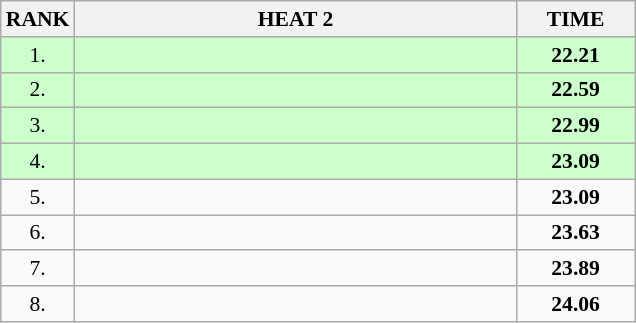<table class="wikitable" style="border-collapse: collapse; font-size: 90%;">
<tr>
<th>RANK</th>
<th style="width: 20em">HEAT 2</th>
<th style="width: 5em">TIME</th>
</tr>
<tr style="background:#ccffcc;">
<td align="center">1.</td>
<td></td>
<td align="center"><strong>22.21</strong></td>
</tr>
<tr style="background:#ccffcc;">
<td align="center">2.</td>
<td></td>
<td align="center"><strong>22.59</strong></td>
</tr>
<tr style="background:#ccffcc;">
<td align="center">3.</td>
<td></td>
<td align="center"><strong>22.99</strong></td>
</tr>
<tr style="background:#ccffcc;">
<td align="center">4.</td>
<td></td>
<td align="center"><strong>23.09</strong></td>
</tr>
<tr>
<td align="center">5.</td>
<td></td>
<td align="center"><strong>23.09</strong></td>
</tr>
<tr>
<td align="center">6.</td>
<td></td>
<td align="center"><strong>23.63</strong></td>
</tr>
<tr>
<td align="center">7.</td>
<td></td>
<td align="center"><strong>23.89</strong></td>
</tr>
<tr>
<td align="center">8.</td>
<td></td>
<td align="center"><strong>24.06</strong></td>
</tr>
</table>
